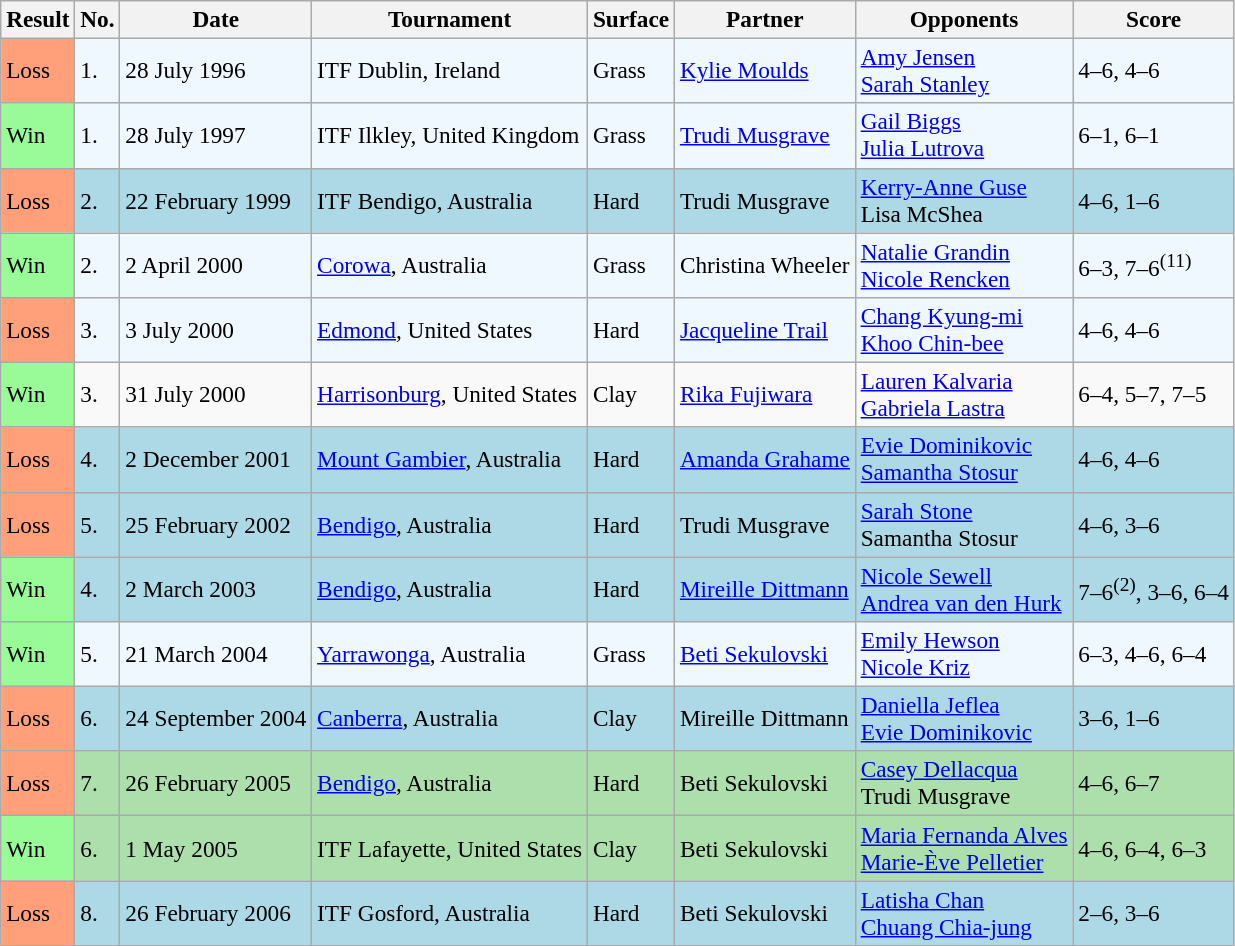<table class="sortable wikitable" style=font-size:97%>
<tr>
<th>Result</th>
<th>No.</th>
<th>Date</th>
<th>Tournament</th>
<th>Surface</th>
<th>Partner</th>
<th>Opponents</th>
<th>Score</th>
</tr>
<tr style="background:#f0f8ff;">
<td style="background:#ffa07a;">Loss</td>
<td>1.</td>
<td>28 July 1996</td>
<td>ITF Dublin, Ireland</td>
<td>Grass</td>
<td> <a href='#'>Kylie Moulds</a></td>
<td> <a href='#'>Amy Jensen</a> <br>  <a href='#'>Sarah Stanley</a></td>
<td>4–6, 4–6</td>
</tr>
<tr style="background:#f0f8ff;">
<td style="background:#98fb98;">Win</td>
<td>1.</td>
<td>28 July 1997</td>
<td>ITF Ilkley, United Kingdom</td>
<td>Grass</td>
<td> <a href='#'>Trudi Musgrave</a></td>
<td> <a href='#'>Gail Biggs</a> <br>  <a href='#'>Julia Lutrova</a></td>
<td>6–1, 6–1</td>
</tr>
<tr style="background:lightblue;">
<td style="background:#ffa07a;">Loss</td>
<td>2.</td>
<td>22 February 1999</td>
<td>ITF Bendigo, Australia</td>
<td>Hard</td>
<td> Trudi Musgrave</td>
<td> <a href='#'>Kerry-Anne Guse</a> <br>  Lisa McShea</td>
<td>4–6, 1–6</td>
</tr>
<tr style="background:#f0f8ff;">
<td style="background:#98fb98;">Win</td>
<td>2.</td>
<td>2 April 2000</td>
<td><a href='#'>Corowa</a>, Australia</td>
<td>Grass</td>
<td> Christina Wheeler</td>
<td> <a href='#'>Natalie Grandin</a> <br>  <a href='#'>Nicole Rencken</a></td>
<td>6–3, 7–6<sup>(11)</sup></td>
</tr>
<tr bgcolor="#f0f8ff">
<td style="background:#ffa07a;">Loss</td>
<td>3.</td>
<td>3 July 2000</td>
<td><a href='#'>Edmond</a>, United States</td>
<td>Hard</td>
<td> <a href='#'>Jacqueline Trail</a></td>
<td> <a href='#'>Chang Kyung-mi</a> <br>  <a href='#'>Khoo Chin-bee</a></td>
<td>4–6, 4–6</td>
</tr>
<tr>
<td style="background:#98fb98;">Win</td>
<td>3.</td>
<td>31 July 2000</td>
<td><a href='#'>Harrisonburg</a>, United States</td>
<td>Clay</td>
<td> <a href='#'>Rika Fujiwara</a></td>
<td> <a href='#'>Lauren Kalvaria</a> <br>  <a href='#'>Gabriela Lastra</a></td>
<td>6–4, 5–7, 7–5</td>
</tr>
<tr style="background:lightblue;">
<td style="background:#ffa07a;">Loss</td>
<td>4.</td>
<td>2 December 2001</td>
<td><a href='#'>Mount Gambier</a>, Australia</td>
<td>Hard</td>
<td> <a href='#'>Amanda Grahame</a></td>
<td> <a href='#'>Evie Dominikovic</a> <br>  <a href='#'>Samantha Stosur</a></td>
<td>4–6, 4–6</td>
</tr>
<tr bgcolor=lightblue>
<td style="background:#ffa07a;">Loss</td>
<td>5.</td>
<td>25 February 2002</td>
<td><a href='#'>Bendigo</a>, Australia</td>
<td>Hard</td>
<td> Trudi Musgrave</td>
<td> <a href='#'>Sarah Stone</a> <br>  Samantha Stosur</td>
<td>4–6, 3–6</td>
</tr>
<tr style="background:lightblue;">
<td style="background:#98fb98;">Win</td>
<td>4.</td>
<td>2 March 2003</td>
<td><a href='#'>Bendigo</a>, Australia</td>
<td>Hard</td>
<td> <a href='#'>Mireille Dittmann</a></td>
<td> <a href='#'>Nicole Sewell</a> <br>  <a href='#'>Andrea van den Hurk</a></td>
<td>7–6<sup>(2)</sup>, 3–6, 6–4</td>
</tr>
<tr bgcolor="#f0f8ff">
<td style="background:#98fb98;">Win</td>
<td>5.</td>
<td>21 March 2004</td>
<td><a href='#'>Yarrawonga</a>, Australia</td>
<td>Grass</td>
<td> <a href='#'>Beti Sekulovski</a></td>
<td> <a href='#'>Emily Hewson</a> <br>  <a href='#'>Nicole Kriz</a></td>
<td>6–3, 4–6, 6–4</td>
</tr>
<tr style="background:lightblue;">
<td style="background:#ffa07a;">Loss</td>
<td>6.</td>
<td>24 September 2004</td>
<td><a href='#'>Canberra</a>, Australia</td>
<td>Clay</td>
<td> Mireille Dittmann</td>
<td> <a href='#'>Daniella Jeflea</a> <br>  <a href='#'>Evie Dominikovic</a></td>
<td>3–6, 1–6</td>
</tr>
<tr bgcolor=#addfad>
<td style="background:#ffa07a;">Loss</td>
<td>7.</td>
<td>26 February 2005</td>
<td><a href='#'>Bendigo</a>, Australia</td>
<td>Hard</td>
<td> Beti Sekulovski</td>
<td> <a href='#'>Casey Dellacqua</a> <br>  Trudi Musgrave</td>
<td>4–6, 6–7</td>
</tr>
<tr style="background:#addfad;">
<td style="background:#98fb98;">Win</td>
<td>6.</td>
<td>1 May 2005</td>
<td>ITF Lafayette, United States</td>
<td>Clay</td>
<td> Beti Sekulovski</td>
<td> <a href='#'>Maria Fernanda Alves</a> <br>  <a href='#'>Marie-Ève Pelletier</a></td>
<td>4–6, 6–4, 6–3</td>
</tr>
<tr style="background:lightblue;">
<td style="background:#ffa07a;">Loss</td>
<td>8.</td>
<td>26 February 2006</td>
<td>ITF Gosford, Australia</td>
<td>Hard</td>
<td> Beti Sekulovski</td>
<td> <a href='#'>Latisha Chan</a> <br>  <a href='#'>Chuang Chia-jung</a></td>
<td>2–6, 3–6</td>
</tr>
</table>
